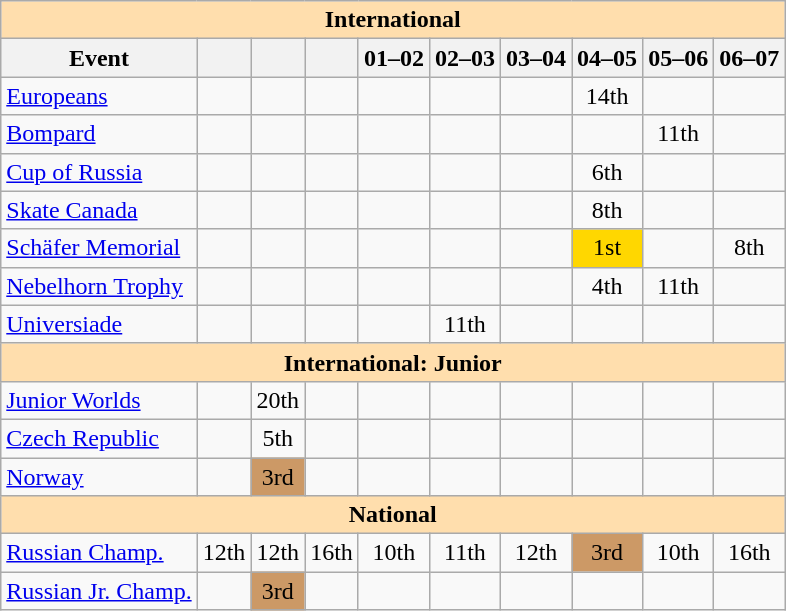<table class="wikitable" style="text-align:center">
<tr>
<th style="background-color: #ffdead; " colspan=10 align=center>International</th>
</tr>
<tr>
<th>Event</th>
<th></th>
<th></th>
<th></th>
<th>01–02</th>
<th>02–03</th>
<th>03–04</th>
<th>04–05</th>
<th>05–06</th>
<th>06–07</th>
</tr>
<tr>
<td align=left><a href='#'>Europeans</a></td>
<td></td>
<td></td>
<td></td>
<td></td>
<td></td>
<td></td>
<td>14th</td>
<td></td>
<td></td>
</tr>
<tr>
<td align=left> <a href='#'>Bompard</a></td>
<td></td>
<td></td>
<td></td>
<td></td>
<td></td>
<td></td>
<td></td>
<td>11th</td>
<td></td>
</tr>
<tr>
<td align=left> <a href='#'>Cup of Russia</a></td>
<td></td>
<td></td>
<td></td>
<td></td>
<td></td>
<td></td>
<td>6th</td>
<td></td>
<td></td>
</tr>
<tr>
<td align=left> <a href='#'>Skate Canada</a></td>
<td></td>
<td></td>
<td></td>
<td></td>
<td></td>
<td></td>
<td>8th</td>
<td></td>
<td></td>
</tr>
<tr>
<td align=left><a href='#'>Schäfer Memorial</a></td>
<td></td>
<td></td>
<td></td>
<td></td>
<td></td>
<td></td>
<td bgcolor=gold>1st</td>
<td></td>
<td>8th</td>
</tr>
<tr>
<td align=left><a href='#'>Nebelhorn Trophy</a></td>
<td></td>
<td></td>
<td></td>
<td></td>
<td></td>
<td></td>
<td>4th</td>
<td>11th</td>
<td></td>
</tr>
<tr>
<td align=left><a href='#'>Universiade</a></td>
<td></td>
<td></td>
<td></td>
<td></td>
<td>11th</td>
<td></td>
<td></td>
<td></td>
<td></td>
</tr>
<tr>
<th style="background-color: #ffdead; " colspan=10 align=center>International: Junior</th>
</tr>
<tr>
<td align=left><a href='#'>Junior Worlds</a></td>
<td></td>
<td>20th</td>
<td></td>
<td></td>
<td></td>
<td></td>
<td></td>
<td></td>
<td></td>
</tr>
<tr>
<td align=left> <a href='#'>Czech Republic</a></td>
<td></td>
<td>5th</td>
<td></td>
<td></td>
<td></td>
<td></td>
<td></td>
<td></td>
<td></td>
</tr>
<tr>
<td align=left> <a href='#'>Norway</a></td>
<td></td>
<td bgcolor=cc9966>3rd</td>
<td></td>
<td></td>
<td></td>
<td></td>
<td></td>
<td></td>
<td></td>
</tr>
<tr>
<th style="background-color: #ffdead; " colspan=10 align=center>National</th>
</tr>
<tr>
<td align=left><a href='#'>Russian Champ.</a></td>
<td>12th</td>
<td>12th</td>
<td>16th</td>
<td>10th</td>
<td>11th</td>
<td>12th</td>
<td bgcolor=cc9966>3rd</td>
<td>10th</td>
<td>16th</td>
</tr>
<tr>
<td align=left><a href='#'>Russian Jr. Champ.</a></td>
<td></td>
<td bgcolor=cc9966>3rd</td>
<td></td>
<td></td>
<td></td>
<td></td>
<td></td>
<td></td>
<td></td>
</tr>
</table>
